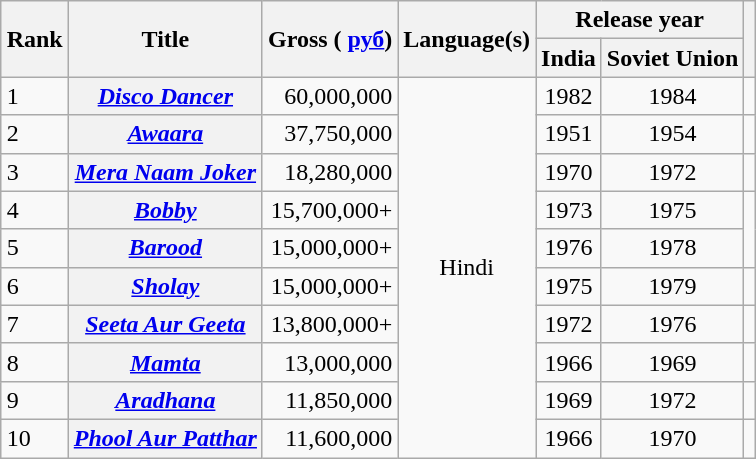<table class="wikitable sortable plainrowheaders" style="margin:auto; margin:auto;">
<tr>
<th rowspan="2">Rank</th>
<th rowspan="2">Title</th>
<th rowspan="2">Gross ( <a href='#'>руб</a>)</th>
<th rowspan="2">Language(s)</th>
<th colspan="2">Release year</th>
<th rowspan="2" class="unsortable"></th>
</tr>
<tr>
<th>India</th>
<th>Soviet Union</th>
</tr>
<tr>
<td>1</td>
<th scope="row"><em><a href='#'>Disco Dancer</a></em></th>
<td style="text-align:right">60,000,000</td>
<td rowspan="10" style="text-align:center;">Hindi</td>
<td style="text-align:center;">1982</td>
<td style="text-align:center;">1984</td>
<td style="text-align:center;"></td>
</tr>
<tr>
<td>2</td>
<th scope="row"><em><a href='#'>Awaara</a></em></th>
<td style="text-align:right">37,750,000</td>
<td style="text-align:center;">1951</td>
<td style="text-align:center;">1954</td>
<td style="text-align:center;"></td>
</tr>
<tr>
<td>3</td>
<th scope="row"><em><a href='#'>Mera Naam Joker</a></em></th>
<td style="text-align:right">18,280,000</td>
<td style="text-align:center;">1970</td>
<td style="text-align:center;">1972</td>
<td style="text-align:center;"></td>
</tr>
<tr>
<td>4</td>
<th scope="row"><em><a href='#'>Bobby</a></em></th>
<td style="text-align:right">15,700,000+</td>
<td style="text-align:center;">1973</td>
<td style="text-align:center;">1975</td>
<td rowspan="2" style="text-align:center;"></td>
</tr>
<tr>
<td>5</td>
<th scope="row"><em><a href='#'>Barood</a></em></th>
<td style="text-align:right">15,000,000+</td>
<td style="text-align:center;">1976</td>
<td style="text-align:center;">1978</td>
</tr>
<tr>
<td>6</td>
<th scope="row"><em><a href='#'>Sholay</a></em></th>
<td style="text-align:right">15,000,000+</td>
<td style="text-align:center;">1975</td>
<td style="text-align:center;">1979</td>
<td style="text-align:center;"></td>
</tr>
<tr>
<td>7</td>
<th scope="row"><em><a href='#'>Seeta Aur Geeta</a></em></th>
<td style="text-align:right">13,800,000+</td>
<td style="text-align:center;">1972</td>
<td style="text-align:center;">1976</td>
<td style="text-align:center;"></td>
</tr>
<tr>
<td>8</td>
<th scope="row"><em><a href='#'>Mamta</a></em></th>
<td style="text-align:right">13,000,000</td>
<td style="text-align:center;">1966</td>
<td style="text-align:center;">1969</td>
<td style="text-align:center;"></td>
</tr>
<tr>
<td>9</td>
<th scope="row"><em><a href='#'>Aradhana</a></em></th>
<td style="text-align:right">11,850,000</td>
<td style="text-align:center;">1969</td>
<td style="text-align:center;">1972</td>
<td style="text-align:center;"></td>
</tr>
<tr>
<td>10</td>
<th scope="row"><em><a href='#'>Phool Aur Patthar</a></em></th>
<td style="text-align:right">11,600,000</td>
<td style="text-align:center;">1966</td>
<td style="text-align:center;">1970</td>
<td style="text-align:center;"></td>
</tr>
</table>
